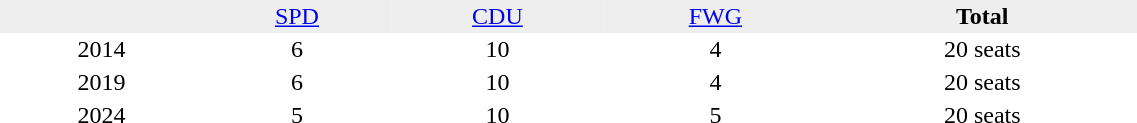<table border="0" cellpadding="2" cellspacing="0" width="60%">
<tr bgcolor="#eeeeee" align="center">
<td></td>
<td><a href='#'>SPD</a></td>
<td><a href='#'>CDU</a></td>
<td><a href='#'>FWG</a></td>
<td><strong>Total</strong></td>
</tr>
<tr align="center">
<td>2014</td>
<td>6</td>
<td>10</td>
<td>4</td>
<td>20 seats</td>
</tr>
<tr align="center">
<td>2019</td>
<td>6</td>
<td>10</td>
<td>4</td>
<td>20 seats</td>
</tr>
<tr align="center">
<td>2024</td>
<td>5</td>
<td>10</td>
<td>5</td>
<td>20 seats</td>
</tr>
</table>
